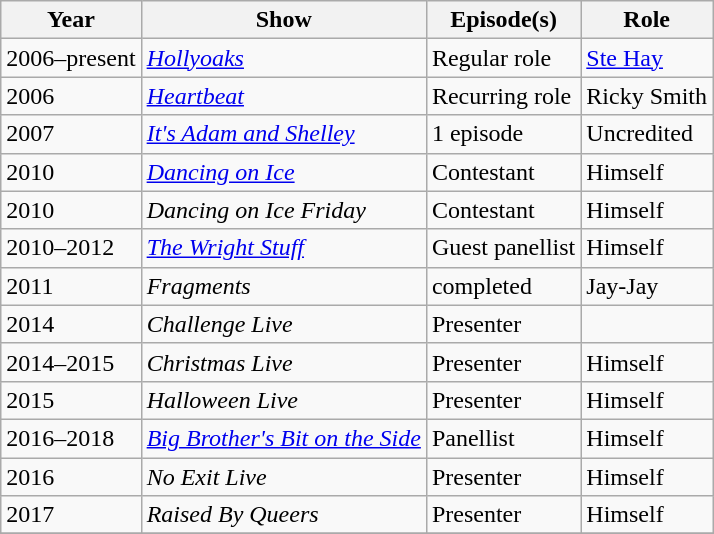<table class="wikitable">
<tr>
<th>Year</th>
<th>Show</th>
<th>Episode(s)</th>
<th>Role</th>
</tr>
<tr>
<td>2006–present</td>
<td><em><a href='#'>Hollyoaks</a></em></td>
<td>Regular role</td>
<td><a href='#'>Ste Hay</a></td>
</tr>
<tr>
<td>2006</td>
<td><em><a href='#'>Heartbeat</a></em></td>
<td>Recurring role</td>
<td>Ricky Smith</td>
</tr>
<tr>
<td>2007</td>
<td><em><a href='#'>It's Adam and Shelley</a></em></td>
<td>1 episode</td>
<td>Uncredited</td>
</tr>
<tr>
<td>2010</td>
<td><em><a href='#'>Dancing on Ice</a></em></td>
<td>Contestant</td>
<td>Himself</td>
</tr>
<tr>
<td>2010</td>
<td><em>Dancing on Ice Friday</em></td>
<td>Contestant</td>
<td>Himself</td>
</tr>
<tr>
<td>2010–2012</td>
<td><em><a href='#'>The Wright Stuff</a></em></td>
<td>Guest panellist</td>
<td>Himself</td>
</tr>
<tr>
<td>2011</td>
<td><em>Fragments</em></td>
<td>completed</td>
<td>Jay-Jay</td>
</tr>
<tr>
<td>2014</td>
<td><em>Challenge Live</em></td>
<td>Presenter</td>
<td></td>
</tr>
<tr>
<td>2014–2015</td>
<td><em>Christmas Live</em></td>
<td>Presenter</td>
<td>Himself</td>
</tr>
<tr>
<td>2015</td>
<td><em>Halloween Live</em></td>
<td>Presenter</td>
<td>Himself</td>
</tr>
<tr>
<td>2016–2018</td>
<td><em><a href='#'>Big Brother's Bit on the Side</a></em></td>
<td>Panellist</td>
<td>Himself</td>
</tr>
<tr>
<td>2016</td>
<td><em>No Exit Live</em></td>
<td>Presenter</td>
<td>Himself</td>
</tr>
<tr>
<td>2017</td>
<td><em>Raised By Queers</em></td>
<td>Presenter</td>
<td>Himself</td>
</tr>
<tr>
</tr>
</table>
